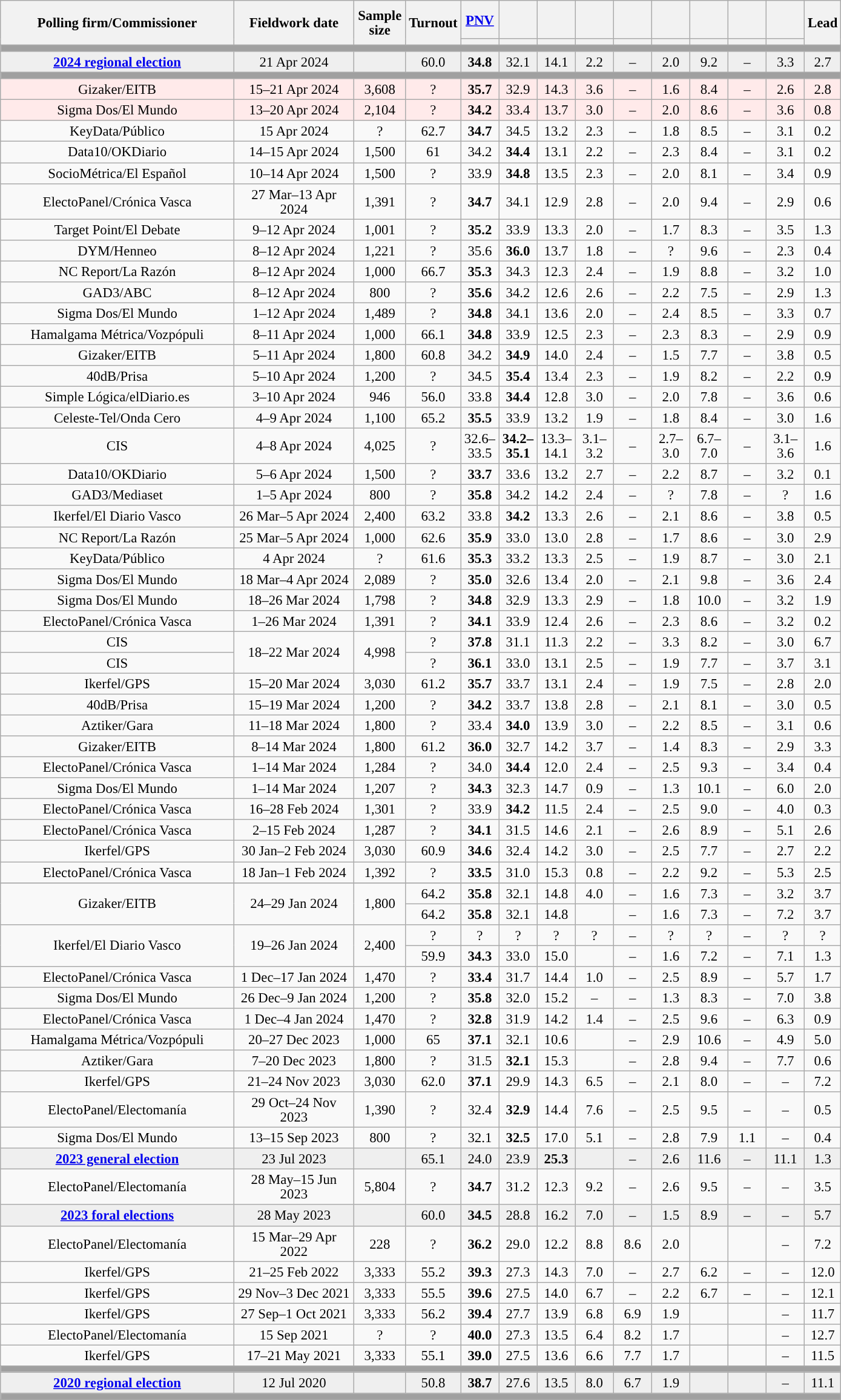<table class="wikitable collapsible collapsed" style="text-align:center; font-size:95%; line-height:16px;">
<tr style="height:42px;">
<th style="width:250px;" rowspan="2">Polling firm/Commissioner</th>
<th style="width:125px;" rowspan="2">Fieldwork date</th>
<th style="width:50px;" rowspan="2">Sample size</th>
<th style="width:45px;" rowspan="2">Turnout</th>
<th style="width:35px;"><a href='#'>PNV</a></th>
<th style="width:35px;"></th>
<th style="width:35px;"></th>
<th style="width:35px;"></th>
<th style="width:35px;"></th>
<th style="width:35px;"></th>
<th style="width:35px;"></th>
<th style="width:35px;"></th>
<th style="width:35px;"></th>
<th style="width:30px;" rowspan="2">Lead</th>
</tr>
<tr>
<th style="color:inherit;background:"></th>
<th style="color:inherit;background:"></th>
<th style="color:inherit;background:"></th>
<th style="color:inherit;background:"></th>
<th style="color:inherit;background:"></th>
<th style="color:inherit;background:"></th>
<th style="color:inherit;background:"></th>
<th style="color:inherit;background:"></th>
<th style="color:inherit;background:"></th>
</tr>
<tr>
<td colspan="14" style="background:#A0A0A0"></td>
</tr>
<tr style="background:#EFEFEF;">
<td><strong><a href='#'>2024 regional election</a></strong></td>
<td>21 Apr 2024</td>
<td></td>
<td>60.0</td>
<td><strong>34.8</strong><br></td>
<td>32.1<br></td>
<td>14.1<br></td>
<td>2.2<br></td>
<td>–</td>
<td>2.0<br></td>
<td>9.2<br></td>
<td>–</td>
<td>3.3<br></td>
<td style="background:">2.7</td>
</tr>
<tr>
<td colspan="14" style="background:#A0A0A0"></td>
</tr>
<tr style="background:#FFEAEA;">
<td>Gizaker/EITB</td>
<td>15–21 Apr 2024</td>
<td>3,608</td>
<td>?</td>
<td><strong>35.7</strong><br></td>
<td>32.9<br></td>
<td>14.3<br></td>
<td>3.6<br></td>
<td>–</td>
<td>1.6<br></td>
<td>8.4<br></td>
<td>–</td>
<td>2.6<br></td>
<td style="background:">2.8</td>
</tr>
<tr style="background:#FFEAEA;">
<td>Sigma Dos/El Mundo</td>
<td>13–20 Apr 2024</td>
<td>2,104</td>
<td>?</td>
<td><strong>34.2</strong><br></td>
<td>33.4<br></td>
<td>13.7<br></td>
<td>3.0<br></td>
<td>–</td>
<td>2.0<br></td>
<td>8.6<br></td>
<td>–</td>
<td>3.6<br></td>
<td style="background:">0.8</td>
</tr>
<tr>
<td>KeyData/Público</td>
<td>15 Apr 2024</td>
<td>?</td>
<td>62.7</td>
<td><strong>34.7</strong><br></td>
<td>34.5<br></td>
<td>13.2<br></td>
<td>2.3<br></td>
<td>–</td>
<td>1.8<br></td>
<td>8.5<br></td>
<td>–</td>
<td>3.1<br></td>
<td style="background:">0.2</td>
</tr>
<tr>
<td>Data10/OKDiario</td>
<td>14–15 Apr 2024</td>
<td>1,500</td>
<td>61</td>
<td>34.2<br></td>
<td><strong>34.4</strong><br></td>
<td>13.1<br></td>
<td>2.2<br></td>
<td>–</td>
<td>2.3<br></td>
<td>8.4<br></td>
<td>–</td>
<td>3.1<br></td>
<td style="background:">0.2</td>
</tr>
<tr>
<td>SocioMétrica/El Español</td>
<td>10–14 Apr 2024</td>
<td>1,500</td>
<td>?</td>
<td>33.9<br></td>
<td><strong>34.8</strong><br></td>
<td>13.5<br></td>
<td>2.3<br></td>
<td>–</td>
<td>2.0<br></td>
<td>8.1<br></td>
<td>–</td>
<td>3.4<br></td>
<td style="background:">0.9</td>
</tr>
<tr>
<td>ElectoPanel/Crónica Vasca</td>
<td>27 Mar–13 Apr 2024</td>
<td>1,391</td>
<td>?</td>
<td><strong>34.7</strong><br></td>
<td>34.1<br></td>
<td>12.9<br></td>
<td>2.8<br></td>
<td>–</td>
<td>2.0<br></td>
<td>9.4<br></td>
<td>–</td>
<td>2.9<br></td>
<td style="background:">0.6</td>
</tr>
<tr>
<td>Target Point/El Debate</td>
<td>9–12 Apr 2024</td>
<td>1,001</td>
<td>?</td>
<td><strong>35.2</strong><br></td>
<td>33.9<br></td>
<td>13.3<br></td>
<td>2.0<br></td>
<td>–</td>
<td>1.7<br></td>
<td>8.3<br></td>
<td>–</td>
<td>3.5<br></td>
<td style="background:">1.3</td>
</tr>
<tr>
<td>DYM/Henneo</td>
<td>8–12 Apr 2024</td>
<td>1,221</td>
<td>?</td>
<td>35.6<br></td>
<td><strong>36.0</strong><br></td>
<td>13.7<br></td>
<td>1.8<br></td>
<td>–</td>
<td>?<br></td>
<td>9.6<br></td>
<td>–</td>
<td>2.3<br></td>
<td style="background:">0.4</td>
</tr>
<tr>
<td>NC Report/La Razón</td>
<td>8–12 Apr 2024</td>
<td>1,000</td>
<td>66.7</td>
<td><strong>35.3</strong><br></td>
<td>34.3<br></td>
<td>12.3<br></td>
<td>2.4<br></td>
<td>–</td>
<td>1.9<br></td>
<td>8.8<br></td>
<td>–</td>
<td>3.2<br></td>
<td style="background:">1.0</td>
</tr>
<tr>
<td>GAD3/ABC</td>
<td>8–12 Apr 2024</td>
<td>800</td>
<td>?</td>
<td><strong>35.6</strong><br></td>
<td>34.2<br></td>
<td>12.6<br></td>
<td>2.6<br></td>
<td>–</td>
<td>2.2<br></td>
<td>7.5<br></td>
<td>–</td>
<td>2.9<br></td>
<td style="background:">1.3</td>
</tr>
<tr>
<td>Sigma Dos/El Mundo</td>
<td>1–12 Apr 2024</td>
<td>1,489</td>
<td>?</td>
<td><strong>34.8</strong><br></td>
<td>34.1<br></td>
<td>13.6<br></td>
<td>2.0<br></td>
<td>–</td>
<td>2.4<br></td>
<td>8.5<br></td>
<td>–</td>
<td>3.3<br></td>
<td style="background:">0.7</td>
</tr>
<tr>
<td>Hamalgama Métrica/Vozpópuli</td>
<td>8–11 Apr 2024</td>
<td>1,000</td>
<td>66.1</td>
<td><strong>34.8</strong><br></td>
<td>33.9<br></td>
<td>12.5<br></td>
<td>2.3<br></td>
<td>–</td>
<td>2.3<br></td>
<td>8.3<br></td>
<td>–</td>
<td>2.9<br></td>
<td style="background:">0.9</td>
</tr>
<tr>
<td>Gizaker/EITB</td>
<td>5–11 Apr 2024</td>
<td>1,800</td>
<td>60.8</td>
<td>34.2<br></td>
<td><strong>34.9</strong><br></td>
<td>14.0<br></td>
<td>2.4<br></td>
<td>–</td>
<td>1.5<br></td>
<td>7.7<br></td>
<td>–</td>
<td>3.8<br></td>
<td style="background:">0.5</td>
</tr>
<tr>
<td>40dB/Prisa</td>
<td>5–10 Apr 2024</td>
<td>1,200</td>
<td>?</td>
<td>34.5<br></td>
<td><strong>35.4</strong><br></td>
<td>13.4<br></td>
<td>2.3<br></td>
<td>–</td>
<td>1.9<br></td>
<td>8.2<br></td>
<td>–</td>
<td>2.2<br></td>
<td style="background:">0.9</td>
</tr>
<tr>
<td>Simple Lógica/elDiario.es</td>
<td>3–10 Apr 2024</td>
<td>946</td>
<td>56.0</td>
<td>33.8<br></td>
<td><strong>34.4</strong><br></td>
<td>12.8<br></td>
<td>3.0<br></td>
<td>–</td>
<td>2.0<br></td>
<td>7.8<br></td>
<td>–</td>
<td>3.6<br></td>
<td style="background:">0.6</td>
</tr>
<tr>
<td>Celeste-Tel/Onda Cero</td>
<td>4–9 Apr 2024</td>
<td>1,100</td>
<td>65.2</td>
<td><strong>35.5</strong><br></td>
<td>33.9<br></td>
<td>13.2<br></td>
<td>1.9<br></td>
<td>–</td>
<td>1.8<br></td>
<td>8.4<br></td>
<td>–</td>
<td>3.0<br></td>
<td style="background:">1.6</td>
</tr>
<tr>
<td>CIS</td>
<td>4–8 Apr 2024</td>
<td>4,025</td>
<td>?</td>
<td>32.6–<br>33.5</td>
<td><strong>34.2–<br>35.1</strong></td>
<td>13.3–<br>14.1</td>
<td>3.1–<br>3.2</td>
<td>–</td>
<td>2.7–<br>3.0</td>
<td>6.7–<br>7.0</td>
<td>–</td>
<td>3.1–<br>3.6</td>
<td style="background:">1.6</td>
</tr>
<tr>
<td>Data10/OKDiario</td>
<td>5–6 Apr 2024</td>
<td>1,500</td>
<td>?</td>
<td><strong>33.7</strong><br></td>
<td>33.6<br></td>
<td>13.2<br></td>
<td>2.7<br></td>
<td>–</td>
<td>2.2<br></td>
<td>8.7<br></td>
<td>–</td>
<td>3.2<br></td>
<td style="background:">0.1</td>
</tr>
<tr>
<td>GAD3/Mediaset</td>
<td>1–5 Apr 2024</td>
<td>800</td>
<td>?</td>
<td><strong>35.8</strong><br></td>
<td>34.2<br></td>
<td>14.2<br></td>
<td>2.4<br></td>
<td>–</td>
<td>?<br></td>
<td>7.8<br></td>
<td>–</td>
<td>?<br></td>
<td style="background:">1.6</td>
</tr>
<tr>
<td>Ikerfel/El Diario Vasco</td>
<td>26 Mar–5 Apr 2024</td>
<td>2,400</td>
<td>63.2</td>
<td>33.8<br></td>
<td><strong>34.2</strong><br></td>
<td>13.3<br></td>
<td>2.6<br></td>
<td>–</td>
<td>2.1<br></td>
<td>8.6<br></td>
<td>–</td>
<td>3.8<br></td>
<td style="background:">0.5</td>
</tr>
<tr>
<td>NC Report/La Razón</td>
<td>25 Mar–5 Apr 2024</td>
<td>1,000</td>
<td>62.6</td>
<td><strong>35.9</strong><br></td>
<td>33.0<br></td>
<td>13.0<br></td>
<td>2.8<br></td>
<td>–</td>
<td>1.7<br></td>
<td>8.6<br></td>
<td>–</td>
<td>3.0<br></td>
<td style="background:">2.9</td>
</tr>
<tr>
<td>KeyData/Público</td>
<td>4 Apr 2024</td>
<td>?</td>
<td>61.6</td>
<td><strong>35.3</strong><br></td>
<td>33.2<br></td>
<td>13.3<br></td>
<td>2.5<br></td>
<td>–</td>
<td>1.9<br></td>
<td>8.7<br></td>
<td>–</td>
<td>3.0<br></td>
<td style="background:">2.1</td>
</tr>
<tr>
<td>Sigma Dos/El Mundo</td>
<td>18 Mar–4 Apr 2024</td>
<td>2,089</td>
<td>?</td>
<td><strong>35.0</strong><br></td>
<td>32.6<br></td>
<td>13.4<br></td>
<td>2.0<br></td>
<td>–</td>
<td>2.1<br></td>
<td>9.8<br></td>
<td>–</td>
<td>3.6<br></td>
<td style="background:">2.4</td>
</tr>
<tr>
<td>Sigma Dos/El Mundo</td>
<td>18–26 Mar 2024</td>
<td>1,798</td>
<td>?</td>
<td><strong>34.8</strong><br></td>
<td>32.9<br></td>
<td>13.3<br></td>
<td>2.9<br></td>
<td>–</td>
<td>1.8<br></td>
<td>10.0<br></td>
<td>–</td>
<td>3.2<br></td>
<td style="background:">1.9</td>
</tr>
<tr>
<td>ElectoPanel/Crónica Vasca</td>
<td>1–26 Mar 2024</td>
<td>1,391</td>
<td>?</td>
<td><strong>34.1</strong><br></td>
<td>33.9<br></td>
<td>12.4<br></td>
<td>2.6<br></td>
<td>–</td>
<td>2.3<br></td>
<td>8.6<br></td>
<td>–</td>
<td>3.2<br></td>
<td style="background:">0.2</td>
</tr>
<tr>
<td>CIS </td>
<td rowspan="2">18–22 Mar 2024</td>
<td rowspan="2">4,998</td>
<td>?</td>
<td><strong>37.8</strong><br></td>
<td>31.1<br></td>
<td>11.3<br></td>
<td>2.2<br></td>
<td>–</td>
<td>3.3<br></td>
<td>8.2<br></td>
<td>–</td>
<td>3.0<br></td>
<td style="background:">6.7</td>
</tr>
<tr>
<td>CIS</td>
<td>?</td>
<td><strong>36.1</strong><br></td>
<td>33.0<br></td>
<td>13.1<br></td>
<td>2.5<br></td>
<td>–</td>
<td>1.9<br></td>
<td>7.7<br></td>
<td>–</td>
<td>3.7<br></td>
<td style="background:">3.1</td>
</tr>
<tr>
<td>Ikerfel/GPS</td>
<td>15–20 Mar 2024</td>
<td>3,030</td>
<td>61.2</td>
<td><strong>35.7</strong><br></td>
<td>33.7<br></td>
<td>13.1<br></td>
<td>2.4<br></td>
<td>–</td>
<td>1.9<br></td>
<td>7.5<br></td>
<td>–</td>
<td>2.8<br></td>
<td style="background:">2.0</td>
</tr>
<tr>
<td>40dB/Prisa</td>
<td>15–19 Mar 2024</td>
<td>1,200</td>
<td>?</td>
<td><strong>34.2</strong><br></td>
<td>33.7<br></td>
<td>13.8<br></td>
<td>2.8<br></td>
<td>–</td>
<td>2.1<br></td>
<td>8.1<br></td>
<td>–</td>
<td>3.0<br></td>
<td style="background:">0.5</td>
</tr>
<tr>
<td>Aztiker/Gara</td>
<td>11–18 Mar 2024</td>
<td>1,800</td>
<td>?</td>
<td>33.4<br></td>
<td><strong>34.0</strong><br></td>
<td>13.9<br></td>
<td>3.0<br></td>
<td>–</td>
<td>2.2<br></td>
<td>8.5<br></td>
<td>–</td>
<td>3.1<br></td>
<td style="background:">0.6</td>
</tr>
<tr>
<td>Gizaker/EITB</td>
<td>8–14 Mar 2024</td>
<td>1,800</td>
<td>61.2</td>
<td><strong>36.0</strong><br></td>
<td>32.7<br></td>
<td>14.2<br></td>
<td>3.7<br></td>
<td>–</td>
<td>1.4<br></td>
<td>8.3<br></td>
<td>–</td>
<td>2.9<br></td>
<td style="background:">3.3</td>
</tr>
<tr>
<td>ElectoPanel/Crónica Vasca</td>
<td>1–14 Mar 2024</td>
<td>1,284</td>
<td>?</td>
<td>34.0<br></td>
<td><strong>34.4</strong><br></td>
<td>12.0<br></td>
<td>2.4<br></td>
<td>–</td>
<td>2.5<br></td>
<td>9.3<br></td>
<td>–</td>
<td>3.4<br></td>
<td style="background:">0.4</td>
</tr>
<tr>
<td>Sigma Dos/El Mundo</td>
<td>1–14 Mar 2024</td>
<td>1,207</td>
<td>?</td>
<td><strong>34.3</strong><br></td>
<td>32.3<br></td>
<td>14.7<br></td>
<td>0.9<br></td>
<td>–</td>
<td>1.3<br></td>
<td>10.1<br></td>
<td>–</td>
<td>6.0<br></td>
<td style="background:">2.0</td>
</tr>
<tr>
<td>ElectoPanel/Crónica Vasca</td>
<td>16–28 Feb 2024</td>
<td>1,301</td>
<td>?</td>
<td>33.9<br></td>
<td><strong>34.2</strong><br></td>
<td>11.5<br></td>
<td>2.4<br></td>
<td>–</td>
<td>2.5<br></td>
<td>9.0<br></td>
<td>–</td>
<td>4.0<br></td>
<td style="background:">0.3</td>
</tr>
<tr>
<td>ElectoPanel/Crónica Vasca</td>
<td>2–15 Feb 2024</td>
<td>1,287</td>
<td>?</td>
<td><strong>34.1</strong><br></td>
<td>31.5<br></td>
<td>14.6<br></td>
<td>2.1<br></td>
<td>–</td>
<td>2.6<br></td>
<td>8.9<br></td>
<td>–</td>
<td>5.1<br></td>
<td style="background:">2.6</td>
</tr>
<tr>
<td>Ikerfel/GPS</td>
<td>30 Jan–2 Feb 2024</td>
<td>3,030</td>
<td>60.9</td>
<td><strong>34.6</strong><br></td>
<td>32.4<br></td>
<td>14.2<br></td>
<td>3.0<br></td>
<td>–</td>
<td>2.5<br></td>
<td>7.7<br></td>
<td>–</td>
<td>2.7<br></td>
<td style="background:">2.2</td>
</tr>
<tr>
<td>ElectoPanel/Crónica Vasca</td>
<td>18 Jan–1 Feb 2024</td>
<td>1,392</td>
<td>?</td>
<td><strong>33.5</strong><br></td>
<td>31.0<br></td>
<td>15.3<br></td>
<td>0.8<br></td>
<td>–</td>
<td>2.2<br></td>
<td>9.2<br></td>
<td>–</td>
<td>5.3<br></td>
<td style="background:">2.5</td>
</tr>
<tr>
</tr>
<tr>
<td rowspan="2">Gizaker/EITB</td>
<td rowspan="2">24–29 Jan 2024</td>
<td rowspan="2">1,800</td>
<td>64.2</td>
<td><strong>35.8</strong><br></td>
<td>32.1<br></td>
<td>14.8<br></td>
<td>4.0<br></td>
<td>–</td>
<td>1.6<br></td>
<td>7.3<br></td>
<td>–</td>
<td>3.2<br></td>
<td style="background:">3.7</td>
</tr>
<tr>
<td>64.2</td>
<td><strong>35.8</strong><br></td>
<td>32.1<br></td>
<td>14.8<br></td>
<td></td>
<td>–</td>
<td>1.6<br></td>
<td>7.3<br></td>
<td>–</td>
<td>7.2<br></td>
<td style="background:">3.7</td>
</tr>
<tr>
<td rowspan="2">Ikerfel/El Diario Vasco</td>
<td rowspan="2">19–26 Jan 2024</td>
<td rowspan="2">2,400</td>
<td>?</td>
<td>?<br></td>
<td>?<br></td>
<td>?<br></td>
<td>?<br></td>
<td>–</td>
<td>?<br></td>
<td>?<br></td>
<td>–</td>
<td>?<br></td>
<td style="background:">?</td>
</tr>
<tr>
<td>59.9</td>
<td><strong>34.3</strong><br></td>
<td>33.0<br></td>
<td>15.0<br></td>
<td></td>
<td>–</td>
<td>1.6<br></td>
<td>7.2<br></td>
<td>–</td>
<td>7.1<br></td>
<td style="background:">1.3</td>
</tr>
<tr>
<td>ElectoPanel/Crónica Vasca</td>
<td>1 Dec–17 Jan 2024</td>
<td>1,470</td>
<td>?</td>
<td><strong>33.4</strong><br></td>
<td>31.7<br></td>
<td>14.4<br></td>
<td>1.0<br></td>
<td>–</td>
<td>2.5<br></td>
<td>8.9<br></td>
<td>–</td>
<td>5.7<br></td>
<td style="background:">1.7</td>
</tr>
<tr>
<td>Sigma Dos/El Mundo</td>
<td>26 Dec–9 Jan 2024</td>
<td>1,200</td>
<td>?</td>
<td><strong>35.8</strong><br></td>
<td>32.0<br></td>
<td>15.2<br></td>
<td>–</td>
<td>–</td>
<td>1.3<br></td>
<td>8.3<br></td>
<td>–</td>
<td>7.0<br></td>
<td style="background:">3.8</td>
</tr>
<tr>
<td>ElectoPanel/Crónica Vasca</td>
<td>1 Dec–4 Jan 2024</td>
<td>1,470</td>
<td>?</td>
<td><strong>32.8</strong><br></td>
<td>31.9<br></td>
<td>14.2<br></td>
<td>1.4<br></td>
<td>–</td>
<td>2.5<br></td>
<td>9.6<br></td>
<td>–</td>
<td>6.3<br></td>
<td style="background:">0.9</td>
</tr>
<tr>
<td>Hamalgama Métrica/Vozpópuli</td>
<td>20–27 Dec 2023</td>
<td>1,000</td>
<td>65</td>
<td><strong>37.1</strong><br></td>
<td>32.1<br></td>
<td>10.6<br></td>
<td></td>
<td>–</td>
<td>2.9<br></td>
<td>10.6<br></td>
<td>–</td>
<td>4.9<br></td>
<td style="background:">5.0</td>
</tr>
<tr>
<td>Aztiker/Gara</td>
<td>7–20 Dec 2023</td>
<td>1,800</td>
<td>?</td>
<td>31.5<br></td>
<td><strong>32.1</strong><br></td>
<td>15.3<br></td>
<td></td>
<td>–</td>
<td>2.8<br></td>
<td>9.4<br></td>
<td>–</td>
<td>7.7<br></td>
<td style="background:">0.6</td>
</tr>
<tr>
<td>Ikerfel/GPS</td>
<td>21–24 Nov 2023</td>
<td>3,030</td>
<td>62.0</td>
<td><strong>37.1</strong><br></td>
<td>29.9<br></td>
<td>14.3<br></td>
<td>6.5<br></td>
<td>–</td>
<td>2.1<br></td>
<td>8.0<br></td>
<td>–</td>
<td>–</td>
<td style="background:">7.2</td>
</tr>
<tr>
<td>ElectoPanel/Electomanía</td>
<td>29 Oct–24 Nov 2023</td>
<td>1,390</td>
<td>?</td>
<td>32.4<br></td>
<td><strong>32.9</strong><br></td>
<td>14.4<br></td>
<td>7.6<br></td>
<td>–</td>
<td>2.5<br></td>
<td>9.5<br></td>
<td>–</td>
<td>–</td>
<td style="background:">0.5</td>
</tr>
<tr>
<td>Sigma Dos/El Mundo</td>
<td>13–15 Sep 2023</td>
<td>800</td>
<td>?</td>
<td>32.1<br></td>
<td><strong>32.5</strong><br></td>
<td>17.0<br></td>
<td>5.1<br></td>
<td>–</td>
<td>2.8<br></td>
<td>7.9<br></td>
<td>1.1<br></td>
<td>–</td>
<td style="background:">0.4</td>
</tr>
<tr style="background:#EFEFEF;">
<td><strong><a href='#'>2023 general election</a></strong></td>
<td>23 Jul 2023</td>
<td></td>
<td>65.1</td>
<td>24.0<br></td>
<td>23.9<br></td>
<td><strong>25.3</strong><br></td>
<td></td>
<td>–</td>
<td>2.6<br></td>
<td>11.6<br></td>
<td>–</td>
<td>11.1<br></td>
<td style="background:">1.3</td>
</tr>
<tr>
<td>ElectoPanel/Electomanía</td>
<td>28 May–15 Jun 2023</td>
<td>5,804</td>
<td>?</td>
<td><strong>34.7</strong><br></td>
<td>31.2<br></td>
<td>12.3<br></td>
<td>9.2<br></td>
<td>–</td>
<td>2.6<br></td>
<td>9.5<br></td>
<td>–</td>
<td>–</td>
<td style="background:">3.5</td>
</tr>
<tr style="background:#EFEFEF;">
<td><strong><a href='#'>2023 foral elections</a></strong></td>
<td>28 May 2023</td>
<td></td>
<td>60.0</td>
<td><strong>34.5</strong><br></td>
<td>28.8<br></td>
<td>16.2<br></td>
<td>7.0<br></td>
<td>–</td>
<td>1.5<br></td>
<td>8.9<br></td>
<td>–</td>
<td>–</td>
<td style="background:">5.7</td>
</tr>
<tr>
<td>ElectoPanel/Electomanía</td>
<td>15 Mar–29 Apr 2022</td>
<td>228</td>
<td>?</td>
<td><strong>36.2</strong><br></td>
<td>29.0<br></td>
<td>12.2<br></td>
<td>8.8<br></td>
<td>8.6<br></td>
<td>2.0<br></td>
<td></td>
<td></td>
<td>–</td>
<td style="background:">7.2</td>
</tr>
<tr>
<td>Ikerfel/GPS</td>
<td>21–25 Feb 2022</td>
<td>3,333</td>
<td>55.2</td>
<td><strong>39.3</strong><br></td>
<td>27.3<br></td>
<td>14.3<br></td>
<td>7.0<br></td>
<td>–</td>
<td>2.7<br></td>
<td>6.2<br></td>
<td>–</td>
<td>–</td>
<td style="background:">12.0</td>
</tr>
<tr>
<td>Ikerfel/GPS</td>
<td>29 Nov–3 Dec 2021</td>
<td>3,333</td>
<td>55.5</td>
<td><strong>39.6</strong><br></td>
<td>27.5<br></td>
<td>14.0<br></td>
<td>6.7<br></td>
<td>–</td>
<td>2.2<br></td>
<td>6.7<br></td>
<td>–</td>
<td>–</td>
<td style="background:">12.1</td>
</tr>
<tr>
<td>Ikerfel/GPS</td>
<td>27 Sep–1 Oct 2021</td>
<td>3,333</td>
<td>56.2</td>
<td><strong>39.4</strong><br></td>
<td>27.7<br></td>
<td>13.9<br></td>
<td>6.8<br></td>
<td>6.9<br></td>
<td>1.9<br></td>
<td></td>
<td></td>
<td>–</td>
<td style="background:">11.7</td>
</tr>
<tr>
<td>ElectoPanel/Electomanía</td>
<td>15 Sep 2021</td>
<td>?</td>
<td>?</td>
<td><strong>40.0</strong><br></td>
<td>27.3<br></td>
<td>13.5<br></td>
<td>6.4<br></td>
<td>8.2<br></td>
<td>1.7<br></td>
<td></td>
<td></td>
<td>–</td>
<td style="background:">12.7</td>
</tr>
<tr>
<td>Ikerfel/GPS</td>
<td>17–21 May 2021</td>
<td>3,333</td>
<td>55.1</td>
<td><strong>39.0</strong><br></td>
<td>27.5<br></td>
<td>13.6<br></td>
<td>6.6<br></td>
<td>7.7<br></td>
<td>1.7<br></td>
<td></td>
<td></td>
<td>–</td>
<td style="background:">11.5</td>
</tr>
<tr>
<td colspan="14" style="background:#A0A0A0"></td>
</tr>
<tr style="background:#EFEFEF;">
<td><strong><a href='#'>2020 regional election</a></strong></td>
<td>12 Jul 2020</td>
<td></td>
<td>50.8</td>
<td><strong>38.7</strong><br></td>
<td>27.6<br></td>
<td>13.5<br></td>
<td>8.0<br></td>
<td>6.7<br></td>
<td>1.9<br></td>
<td></td>
<td></td>
<td>–</td>
<td style="background:">11.1</td>
</tr>
<tr>
<td colspan="14" style="background:#A0A0A0"></td>
</tr>
</table>
